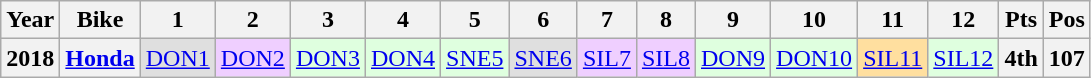<table class="wikitable" style="text-align:center">
<tr>
<th>Year</th>
<th>Bike</th>
<th>1</th>
<th>2</th>
<th>3</th>
<th>4</th>
<th>5</th>
<th>6</th>
<th>7</th>
<th>8</th>
<th>9</th>
<th>10</th>
<th>11</th>
<th>12</th>
<th>Pts</th>
<th>Pos</th>
</tr>
<tr>
<th>2018</th>
<th><a href='#'>Honda</a></th>
<td style="background:#dfdfdf;"><a href='#'>DON1</a><br></td>
<td style="background:#efcfff;"><a href='#'>DON2</a><br></td>
<td style="background:#dfffdf;"><a href='#'>DON3</a><br></td>
<td style="background:#dfffdf;"><a href='#'>DON4</a><br></td>
<td style="background:#dfffdf;"><a href='#'>SNE5</a><br></td>
<td style="background:#dfdfdf;"><a href='#'>SNE6</a><br></td>
<td style="background:#efcfff;"><a href='#'>SIL7</a><br></td>
<td style="background:#efcfff;"><a href='#'>SIL8</a><br></td>
<td style="background:#dfffdf;"><a href='#'>DON9</a><br></td>
<td style="background:#dfffdf;"><a href='#'>DON10</a><br></td>
<td style="background:#ffdf9f;"><a href='#'>SIL11</a><br></td>
<td style="background:#dfffdf;"><a href='#'>SIL12</a><br></td>
<th>4th</th>
<th>107</th>
</tr>
</table>
